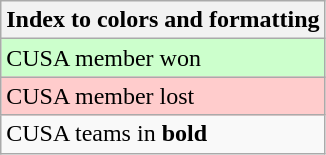<table class="wikitable">
<tr>
<th>Index to colors and formatting</th>
</tr>
<tr style="background:#cfc;">
<td>CUSA member won</td>
</tr>
<tr style="background:#fcc;">
<td>CUSA member lost</td>
</tr>
<tr>
<td>CUSA teams in <strong>bold</strong></td>
</tr>
</table>
